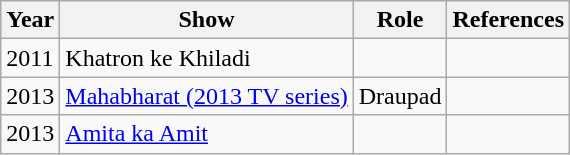<table class="wikitable">
<tr>
<th>Year</th>
<th>Show</th>
<th>Role</th>
<th>References</th>
</tr>
<tr>
<td>2011</td>
<td>Khatron ke Khiladi</td>
<td></td>
<td></td>
</tr>
<tr>
<td>2013</td>
<td><a href='#'>Mahabharat (2013 TV series)</a></td>
<td>Draupad</td>
<td></td>
</tr>
<tr>
<td>2013</td>
<td><a href='#'>Amita ka Amit</a></td>
<td></td>
<td></td>
</tr>
</table>
